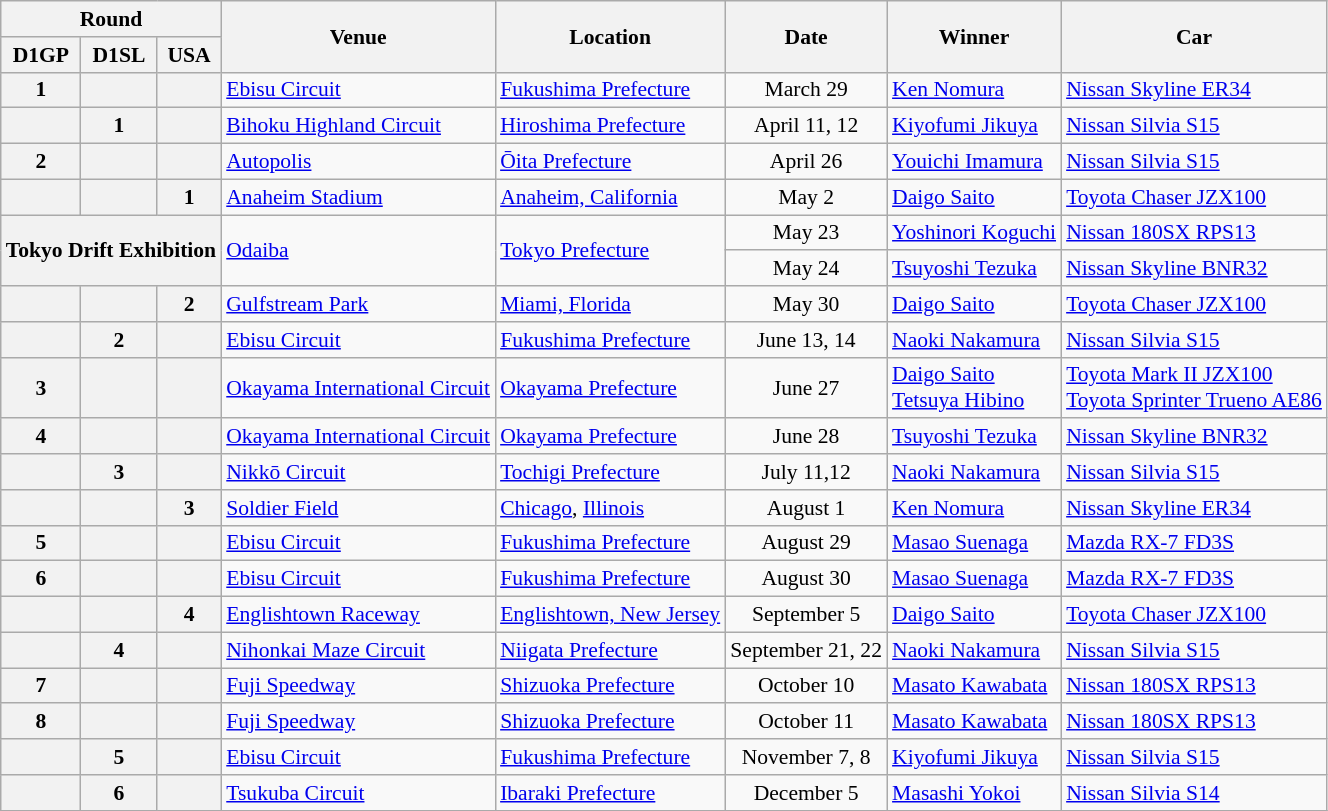<table class="wikitable" style="font-size: 90%;">
<tr>
<th colspan=3>Round</th>
<th rowspan=2>Venue</th>
<th rowspan=2>Location</th>
<th rowspan=2>Date</th>
<th rowspan=2>Winner</th>
<th rowspan=2>Car</th>
</tr>
<tr>
<th>D1GP</th>
<th>D1SL</th>
<th>USA</th>
</tr>
<tr>
<th>1</th>
<th></th>
<th></th>
<td><a href='#'>Ebisu Circuit</a></td>
<td><a href='#'>Fukushima Prefecture</a></td>
<td align="center">March 29</td>
<td><a href='#'>Ken Nomura</a></td>
<td><a href='#'>Nissan Skyline ER34</a></td>
</tr>
<tr>
<th></th>
<th>1</th>
<th></th>
<td><a href='#'>Bihoku Highland Circuit</a></td>
<td><a href='#'>Hiroshima Prefecture</a></td>
<td align="center">April 11, 12</td>
<td><a href='#'>Kiyofumi Jikuya</a></td>
<td><a href='#'>Nissan Silvia S15</a></td>
</tr>
<tr>
<th>2</th>
<th></th>
<th></th>
<td><a href='#'>Autopolis</a></td>
<td><a href='#'>Ōita Prefecture</a></td>
<td align="center">April 26</td>
<td><a href='#'>Youichi Imamura</a></td>
<td><a href='#'>Nissan Silvia S15</a></td>
</tr>
<tr>
<th></th>
<th></th>
<th>1</th>
<td><a href='#'>Anaheim Stadium</a></td>
<td><a href='#'>Anaheim, California</a></td>
<td align="center">May 2</td>
<td><a href='#'>Daigo Saito</a></td>
<td><a href='#'>Toyota Chaser JZX100</a></td>
</tr>
<tr>
<th colspan=3 rowspan=2>Tokyo Drift Exhibition</th>
<td rowspan=2><a href='#'>Odaiba</a></td>
<td rowspan=2><a href='#'>Tokyo Prefecture</a></td>
<td align="center">May 23</td>
<td><a href='#'>Yoshinori Koguchi</a></td>
<td><a href='#'>Nissan 180SX RPS13</a></td>
</tr>
<tr>
<td align="center">May 24</td>
<td><a href='#'>Tsuyoshi Tezuka</a></td>
<td><a href='#'>Nissan Skyline BNR32</a></td>
</tr>
<tr>
<th></th>
<th></th>
<th>2</th>
<td><a href='#'>Gulfstream Park</a></td>
<td><a href='#'>Miami, Florida</a></td>
<td align="center">May 30</td>
<td><a href='#'>Daigo Saito</a></td>
<td><a href='#'>Toyota Chaser JZX100</a></td>
</tr>
<tr>
<th></th>
<th>2</th>
<th></th>
<td><a href='#'>Ebisu Circuit</a></td>
<td><a href='#'>Fukushima Prefecture</a></td>
<td align="center">June 13, 14</td>
<td><a href='#'>Naoki Nakamura</a></td>
<td><a href='#'>Nissan Silvia S15</a></td>
</tr>
<tr>
<th>3</th>
<th></th>
<th></th>
<td><a href='#'>Okayama International Circuit</a></td>
<td><a href='#'>Okayama Prefecture</a></td>
<td align="center">June 27</td>
<td><a href='#'>Daigo Saito</a><br><a href='#'>Tetsuya Hibino</a></td>
<td><a href='#'>Toyota Mark II JZX100</a><br><a href='#'>Toyota Sprinter Trueno AE86</a></td>
</tr>
<tr>
<th>4</th>
<th></th>
<th></th>
<td><a href='#'>Okayama International Circuit</a></td>
<td><a href='#'>Okayama Prefecture</a></td>
<td align="center">June 28</td>
<td><a href='#'>Tsuyoshi Tezuka</a></td>
<td><a href='#'>Nissan Skyline BNR32</a></td>
</tr>
<tr>
<th></th>
<th>3</th>
<th></th>
<td><a href='#'>Nikkō Circuit</a></td>
<td><a href='#'>Tochigi Prefecture</a></td>
<td align="center">July 11,12</td>
<td><a href='#'>Naoki Nakamura</a></td>
<td><a href='#'>Nissan Silvia S15</a></td>
</tr>
<tr>
<th></th>
<th></th>
<th>3</th>
<td><a href='#'>Soldier Field</a></td>
<td><a href='#'>Chicago</a>, <a href='#'>Illinois</a></td>
<td align="center">August 1</td>
<td><a href='#'>Ken Nomura</a></td>
<td><a href='#'>Nissan Skyline ER34</a></td>
</tr>
<tr>
<th>5</th>
<th></th>
<th></th>
<td><a href='#'>Ebisu Circuit</a></td>
<td><a href='#'>Fukushima Prefecture</a></td>
<td align="center">August 29</td>
<td><a href='#'>Masao Suenaga</a></td>
<td><a href='#'>Mazda RX-7 FD3S</a></td>
</tr>
<tr>
<th>6</th>
<th></th>
<th></th>
<td><a href='#'>Ebisu Circuit</a></td>
<td><a href='#'>Fukushima Prefecture</a></td>
<td align="center">August 30</td>
<td><a href='#'>Masao Suenaga</a></td>
<td><a href='#'>Mazda RX-7 FD3S</a></td>
</tr>
<tr>
<th></th>
<th></th>
<th>4</th>
<td><a href='#'>Englishtown Raceway</a></td>
<td><a href='#'>Englishtown, New Jersey</a></td>
<td align="center">September 5</td>
<td><a href='#'>Daigo Saito</a></td>
<td><a href='#'>Toyota Chaser JZX100</a></td>
</tr>
<tr>
<th></th>
<th>4</th>
<th></th>
<td><a href='#'>Nihonkai Maze Circuit</a></td>
<td><a href='#'>Niigata Prefecture</a></td>
<td align="center">September 21, 22</td>
<td><a href='#'>Naoki Nakamura</a></td>
<td><a href='#'>Nissan Silvia S15</a></td>
</tr>
<tr>
<th>7</th>
<th></th>
<th></th>
<td><a href='#'>Fuji Speedway</a></td>
<td><a href='#'>Shizuoka Prefecture</a></td>
<td align="center">October 10</td>
<td><a href='#'>Masato Kawabata</a></td>
<td><a href='#'>Nissan 180SX RPS13</a></td>
</tr>
<tr>
<th>8</th>
<th></th>
<th></th>
<td><a href='#'>Fuji Speedway</a></td>
<td><a href='#'>Shizuoka Prefecture</a></td>
<td align="center">October 11</td>
<td><a href='#'>Masato Kawabata</a></td>
<td><a href='#'>Nissan 180SX RPS13</a></td>
</tr>
<tr>
<th></th>
<th>5</th>
<th></th>
<td><a href='#'>Ebisu Circuit</a></td>
<td><a href='#'>Fukushima Prefecture</a></td>
<td align="center">November 7, 8</td>
<td><a href='#'>Kiyofumi Jikuya</a></td>
<td><a href='#'>Nissan Silvia S15</a></td>
</tr>
<tr>
<th></th>
<th>6</th>
<th></th>
<td><a href='#'>Tsukuba Circuit</a></td>
<td><a href='#'>Ibaraki Prefecture</a></td>
<td align="center">December 5</td>
<td><a href='#'>Masashi Yokoi</a></td>
<td><a href='#'>Nissan Silvia S14</a></td>
</tr>
<tr>
</tr>
</table>
